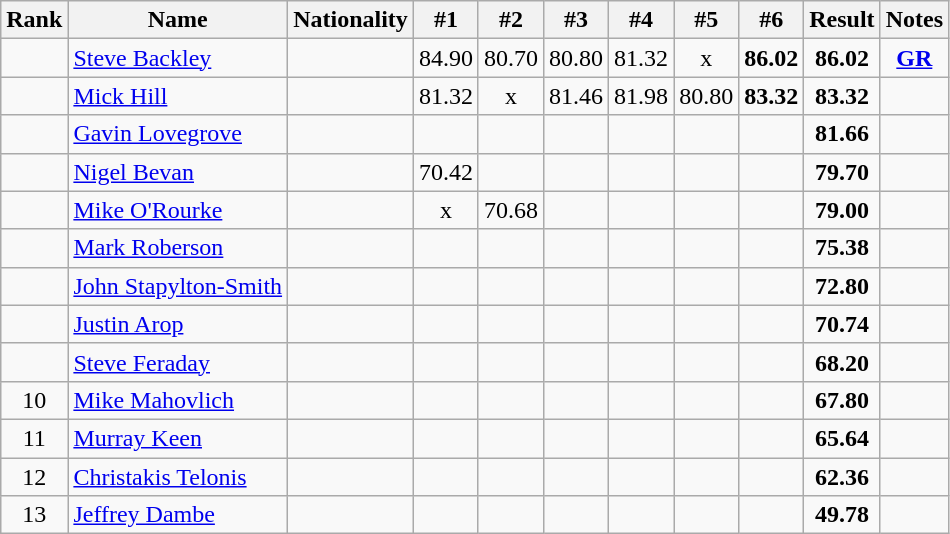<table class="wikitable sortable" style=" text-align:center">
<tr>
<th>Rank</th>
<th>Name</th>
<th>Nationality</th>
<th>#1</th>
<th>#2</th>
<th>#3</th>
<th>#4</th>
<th>#5</th>
<th>#6</th>
<th>Result</th>
<th>Notes</th>
</tr>
<tr>
<td></td>
<td align=left><a href='#'>Steve Backley</a></td>
<td align=left></td>
<td>84.90</td>
<td>80.70</td>
<td>80.80</td>
<td>81.32</td>
<td>x</td>
<td><strong>86.02</strong></td>
<td><strong>86.02</strong></td>
<td><strong><a href='#'>GR</a></strong></td>
</tr>
<tr>
<td></td>
<td align=left><a href='#'>Mick Hill</a></td>
<td align=left></td>
<td>81.32</td>
<td>x</td>
<td>81.46</td>
<td>81.98</td>
<td>80.80</td>
<td><strong>83.32</strong></td>
<td><strong>83.32</strong></td>
<td></td>
</tr>
<tr>
<td></td>
<td align=left><a href='#'>Gavin Lovegrove</a></td>
<td align=left></td>
<td></td>
<td></td>
<td></td>
<td></td>
<td></td>
<td></td>
<td><strong>81.66</strong></td>
<td></td>
</tr>
<tr>
<td></td>
<td align=left><a href='#'>Nigel Bevan</a></td>
<td align=left></td>
<td>70.42</td>
<td></td>
<td></td>
<td></td>
<td></td>
<td></td>
<td><strong>79.70</strong></td>
<td></td>
</tr>
<tr>
<td></td>
<td align=left><a href='#'>Mike O'Rourke</a></td>
<td align=left></td>
<td>x</td>
<td>70.68</td>
<td></td>
<td></td>
<td></td>
<td></td>
<td><strong>79.00</strong></td>
<td></td>
</tr>
<tr>
<td></td>
<td align=left><a href='#'>Mark Roberson</a></td>
<td align=left></td>
<td></td>
<td></td>
<td></td>
<td></td>
<td></td>
<td></td>
<td><strong>75.38</strong></td>
<td></td>
</tr>
<tr>
<td></td>
<td align=left><a href='#'>John Stapylton-Smith</a></td>
<td align=left></td>
<td></td>
<td></td>
<td></td>
<td></td>
<td></td>
<td></td>
<td><strong>72.80</strong></td>
<td></td>
</tr>
<tr>
<td></td>
<td align=left><a href='#'>Justin Arop</a></td>
<td align=left></td>
<td></td>
<td></td>
<td></td>
<td></td>
<td></td>
<td></td>
<td><strong>70.74</strong></td>
<td></td>
</tr>
<tr>
<td></td>
<td align=left><a href='#'>Steve Feraday</a></td>
<td align=left></td>
<td></td>
<td></td>
<td></td>
<td></td>
<td></td>
<td></td>
<td><strong>68.20</strong></td>
<td></td>
</tr>
<tr>
<td>10</td>
<td align=left><a href='#'>Mike Mahovlich</a></td>
<td align=left></td>
<td></td>
<td></td>
<td></td>
<td></td>
<td></td>
<td></td>
<td><strong>67.80</strong></td>
<td></td>
</tr>
<tr>
<td>11</td>
<td align=left><a href='#'>Murray Keen</a></td>
<td align=left></td>
<td></td>
<td></td>
<td></td>
<td></td>
<td></td>
<td></td>
<td><strong>65.64</strong></td>
<td></td>
</tr>
<tr>
<td>12</td>
<td align=left><a href='#'>Christakis Telonis</a></td>
<td align=left></td>
<td></td>
<td></td>
<td></td>
<td></td>
<td></td>
<td></td>
<td><strong>62.36</strong></td>
<td></td>
</tr>
<tr>
<td>13</td>
<td align=left><a href='#'>Jeffrey Dambe</a></td>
<td align=left></td>
<td></td>
<td></td>
<td></td>
<td></td>
<td></td>
<td></td>
<td><strong>49.78</strong></td>
<td></td>
</tr>
</table>
